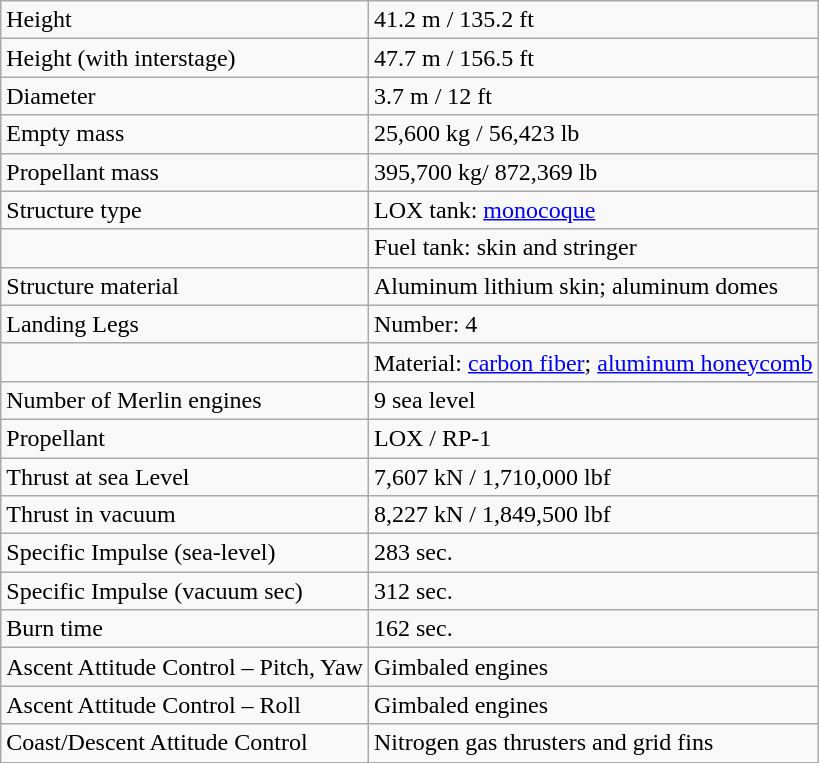<table class="wikitable">
<tr>
<td>Height</td>
<td>41.2 m / 135.2 ft</td>
</tr>
<tr>
<td>Height (with interstage)</td>
<td>47.7 m / 156.5 ft</td>
</tr>
<tr>
<td>Diameter</td>
<td>3.7 m / 12 ft</td>
</tr>
<tr>
<td>Empty mass</td>
<td>25,600 kg / 56,423 lb</td>
</tr>
<tr>
<td>Propellant mass</td>
<td>395,700 kg/ 872,369 lb</td>
</tr>
<tr>
<td>Structure type</td>
<td>LOX tank: <a href='#'>monocoque</a></td>
</tr>
<tr>
<td></td>
<td>Fuel tank: skin and stringer</td>
</tr>
<tr>
<td>Structure material</td>
<td>Aluminum lithium skin; aluminum domes</td>
</tr>
<tr>
<td>Landing Legs</td>
<td>Number: 4</td>
</tr>
<tr>
<td></td>
<td>Material: <a href='#'>carbon fiber</a>; <a href='#'>aluminum honeycomb</a></td>
</tr>
<tr>
<td>Number of Merlin engines</td>
<td>9 sea level</td>
</tr>
<tr>
<td>Propellant</td>
<td>LOX / RP-1</td>
</tr>
<tr>
<td>Thrust at sea Level</td>
<td>7,607 kN / 1,710,000 lbf</td>
</tr>
<tr>
<td>Thrust in vacuum</td>
<td>8,227 kN / 1,849,500 lbf</td>
</tr>
<tr>
<td>Specific Impulse (sea-level)</td>
<td>283 sec.</td>
</tr>
<tr>
<td>Specific Impulse (vacuum sec)</td>
<td>312 sec.</td>
</tr>
<tr>
<td>Burn time</td>
<td>162 sec.</td>
</tr>
<tr>
<td>Ascent Attitude Control – Pitch, Yaw</td>
<td>Gimbaled engines</td>
</tr>
<tr>
<td>Ascent Attitude Control – Roll</td>
<td>Gimbaled engines</td>
</tr>
<tr>
<td>Coast/Descent Attitude Control</td>
<td>Nitrogen gas thrusters and grid fins</td>
</tr>
</table>
